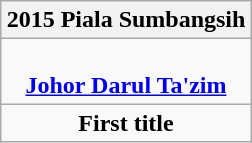<table class="wikitable" style="text-align: center; margin: 0 auto;">
<tr>
<th>2015 Piala Sumbangsih</th>
</tr>
<tr>
<td><br><a href='#'><strong>Johor Darul Ta'zim</strong></a></td>
</tr>
<tr>
<td><strong>First title</strong></td>
</tr>
</table>
